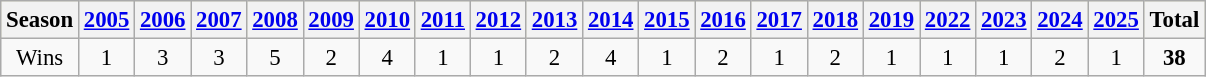<table class="wikitable" style=font-size:95%>
<tr style=background:#ffc>
<th scope="col">Season</th>
<th scope="col"><a href='#'>2005</a></th>
<th scope="col"><a href='#'>2006</a></th>
<th scope="col"><a href='#'>2007</a></th>
<th scope="col"><a href='#'>2008</a></th>
<th scope="col"><a href='#'>2009</a></th>
<th scope="col"><a href='#'>2010</a></th>
<th scope="col"><a href='#'>2011</a></th>
<th scope="col"><a href='#'>2012</a></th>
<th scope="col"><a href='#'>2013</a></th>
<th scope="col"><a href='#'>2014</a></th>
<th scope="col"><a href='#'>2015</a></th>
<th scope="col"><a href='#'>2016</a></th>
<th scope="col"><a href='#'>2017</a></th>
<th scope="col"><a href='#'>2018</a></th>
<th scope="col"><a href='#'>2019</a></th>
<th scope="col"><a href='#'>2022</a></th>
<th scope="col"><a href='#'>2023</a></th>
<th scope="col"><a href='#'>2024</a></th>
<th scope="col"><a href='#'>2025</a></th>
<th scope="col">Total</th>
</tr>
<tr align=center>
<td>Wins</td>
<td>1</td>
<td>3</td>
<td>3</td>
<td>5</td>
<td>2</td>
<td>4</td>
<td>1</td>
<td>1</td>
<td>2</td>
<td>4</td>
<td>1</td>
<td>2</td>
<td>1</td>
<td>2</td>
<td>1</td>
<td>1</td>
<td>1</td>
<td>2</td>
<td>1</td>
<td><strong>38</strong></td>
</tr>
</table>
